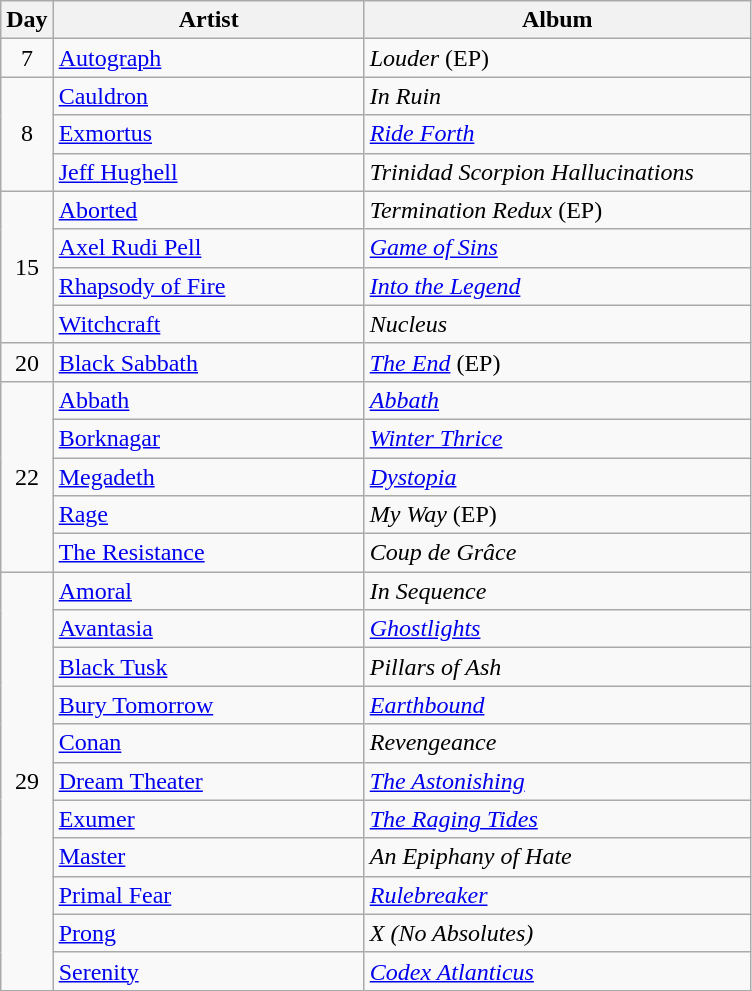<table class="wikitable">
<tr>
<th style="width:20px;">Day</th>
<th style="width:200px;">Artist</th>
<th style="width:250px;">Album</th>
</tr>
<tr>
<td style="text-align:center;">7</td>
<td><a href='#'>Autograph</a></td>
<td><em>Louder</em> (EP)</td>
</tr>
<tr>
<td style="text-align:center;" rowspan="3">8</td>
<td><a href='#'>Cauldron</a></td>
<td><em>In Ruin</em></td>
</tr>
<tr>
<td><a href='#'>Exmortus</a></td>
<td><em><a href='#'>Ride Forth</a></em></td>
</tr>
<tr>
<td><a href='#'>Jeff Hughell</a></td>
<td><em>Trinidad Scorpion Hallucinations</em></td>
</tr>
<tr>
<td style="text-align:center;" rowspan="4">15</td>
<td><a href='#'>Aborted</a></td>
<td><em>Termination Redux</em> (EP)</td>
</tr>
<tr>
<td><a href='#'>Axel Rudi Pell</a></td>
<td><em><a href='#'>Game of Sins</a></em></td>
</tr>
<tr>
<td><a href='#'>Rhapsody of Fire</a></td>
<td><em><a href='#'>Into the Legend</a></em></td>
</tr>
<tr>
<td><a href='#'>Witchcraft</a></td>
<td><em>Nucleus</em></td>
</tr>
<tr>
<td style="text-align:center;">20</td>
<td><a href='#'>Black Sabbath</a></td>
<td><em><a href='#'>The End</a></em> (EP)</td>
</tr>
<tr>
<td style="text-align:center;" rowspan="5">22</td>
<td><a href='#'>Abbath</a></td>
<td><em><a href='#'>Abbath</a></em></td>
</tr>
<tr>
<td><a href='#'>Borknagar</a></td>
<td><em><a href='#'>Winter Thrice</a></em></td>
</tr>
<tr>
<td><a href='#'>Megadeth</a></td>
<td><em><a href='#'>Dystopia</a></em></td>
</tr>
<tr>
<td><a href='#'>Rage</a></td>
<td><em>My Way</em> (EP)</td>
</tr>
<tr>
<td><a href='#'>The Resistance</a></td>
<td><em>Coup de Grâce</em></td>
</tr>
<tr>
<td style="text-align:center;" rowspan="11">29</td>
<td><a href='#'>Amoral</a></td>
<td><em>In Sequence</em></td>
</tr>
<tr>
<td><a href='#'>Avantasia</a></td>
<td><em><a href='#'>Ghostlights</a></em></td>
</tr>
<tr>
<td><a href='#'>Black Tusk</a></td>
<td><em>Pillars of Ash</em></td>
</tr>
<tr>
<td><a href='#'>Bury Tomorrow</a></td>
<td><em><a href='#'>Earthbound</a></em></td>
</tr>
<tr>
<td><a href='#'>Conan</a></td>
<td><em>Revengeance</em></td>
</tr>
<tr>
<td><a href='#'>Dream Theater</a></td>
<td><em><a href='#'>The Astonishing</a></em></td>
</tr>
<tr>
<td><a href='#'>Exumer</a></td>
<td><em><a href='#'>The Raging Tides</a></em></td>
</tr>
<tr>
<td><a href='#'>Master</a></td>
<td><em>An Epiphany of Hate</em></td>
</tr>
<tr>
<td><a href='#'>Primal Fear</a></td>
<td><em><a href='#'>Rulebreaker</a></em></td>
</tr>
<tr>
<td><a href='#'>Prong</a></td>
<td><em>X (No Absolutes)</em></td>
</tr>
<tr>
<td><a href='#'>Serenity</a></td>
<td><em><a href='#'>Codex Atlanticus</a></em></td>
</tr>
</table>
